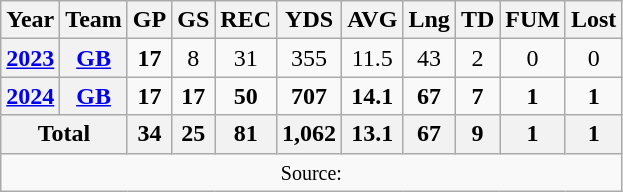<table class="wikitable" style="text-align:center">
<tr>
<th>Year</th>
<th>Team</th>
<th>GP</th>
<th>GS</th>
<th>REC</th>
<th>YDS</th>
<th>AVG</th>
<th>Lng</th>
<th>TD</th>
<th>FUM</th>
<th>Lost</th>
</tr>
<tr>
<th><a href='#'>2023</a></th>
<th><a href='#'>GB</a></th>
<td><strong>17</strong></td>
<td>8</td>
<td>31</td>
<td>355</td>
<td>11.5</td>
<td>43</td>
<td>2</td>
<td>0</td>
<td>0</td>
</tr>
<tr>
<th><a href='#'>2024</a></th>
<th><a href='#'>GB</a></th>
<td><strong>17</strong></td>
<td><strong>17</strong></td>
<td><strong>50</strong></td>
<td><strong>707</strong></td>
<td><strong>14.1</strong></td>
<td><strong>67</strong></td>
<td><strong>7</strong></td>
<td><strong>1</strong></td>
<td><strong>1</strong></td>
</tr>
<tr>
<th colspan="2">Total</th>
<th>34</th>
<th>25</th>
<th>81</th>
<th>1,062</th>
<th>13.1</th>
<th>67</th>
<th>9</th>
<th>1</th>
<th>1</th>
</tr>
<tr>
<td colspan="11"><small>Source: </small></td>
</tr>
</table>
